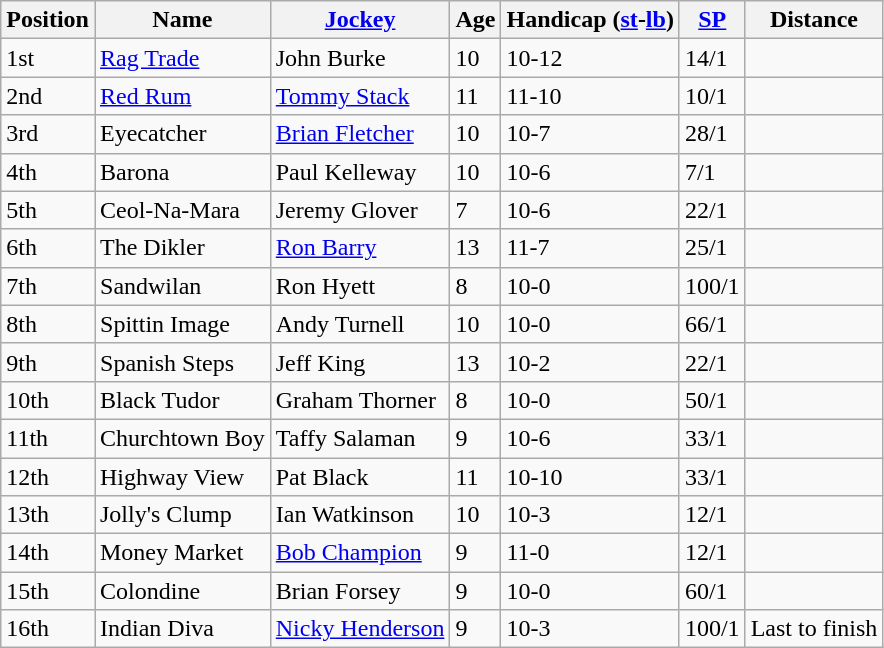<table class="wikitable sortable">
<tr>
<th>Position</th>
<th>Name</th>
<th><a href='#'>Jockey</a></th>
<th>Age</th>
<th>Handicap (<a href='#'>st</a>-<a href='#'>lb</a>)</th>
<th><a href='#'>SP</a></th>
<th>Distance</th>
</tr>
<tr>
<td>1st</td>
<td><a href='#'>Rag Trade</a></td>
<td>John Burke</td>
<td>10</td>
<td>10-12</td>
<td>14/1</td>
<td></td>
</tr>
<tr>
<td>2nd</td>
<td><a href='#'>Red Rum</a></td>
<td><a href='#'>Tommy Stack</a></td>
<td>11</td>
<td>11-10</td>
<td>10/1</td>
<td></td>
</tr>
<tr>
<td>3rd</td>
<td>Eyecatcher</td>
<td><a href='#'>Brian Fletcher</a></td>
<td>10</td>
<td>10-7</td>
<td>28/1</td>
<td></td>
</tr>
<tr>
<td>4th</td>
<td>Barona</td>
<td>Paul Kelleway</td>
<td>10</td>
<td>10-6</td>
<td>7/1</td>
<td></td>
</tr>
<tr>
<td>5th</td>
<td>Ceol-Na-Mara</td>
<td>Jeremy Glover</td>
<td>7</td>
<td>10-6</td>
<td>22/1</td>
<td></td>
</tr>
<tr>
<td>6th</td>
<td>The Dikler</td>
<td><a href='#'>Ron Barry</a></td>
<td>13</td>
<td>11-7</td>
<td>25/1</td>
<td></td>
</tr>
<tr>
<td>7th</td>
<td>Sandwilan</td>
<td>Ron Hyett</td>
<td>8</td>
<td>10-0</td>
<td>100/1</td>
<td></td>
</tr>
<tr>
<td>8th</td>
<td>Spittin Image</td>
<td>Andy Turnell</td>
<td>10</td>
<td>10-0</td>
<td>66/1</td>
<td></td>
</tr>
<tr>
<td>9th</td>
<td>Spanish Steps</td>
<td>Jeff King</td>
<td>13</td>
<td>10-2</td>
<td>22/1</td>
<td></td>
</tr>
<tr>
<td>10th</td>
<td>Black Tudor</td>
<td>Graham Thorner</td>
<td>8</td>
<td>10-0</td>
<td>50/1</td>
<td></td>
</tr>
<tr>
<td>11th</td>
<td>Churchtown Boy</td>
<td>Taffy Salaman</td>
<td>9</td>
<td>10-6</td>
<td>33/1</td>
<td></td>
</tr>
<tr>
<td>12th</td>
<td>Highway View</td>
<td>Pat Black</td>
<td>11</td>
<td>10-10</td>
<td>33/1</td>
<td></td>
</tr>
<tr>
<td>13th</td>
<td>Jolly's Clump</td>
<td>Ian Watkinson</td>
<td>10</td>
<td>10-3</td>
<td>12/1</td>
<td></td>
</tr>
<tr>
<td>14th</td>
<td>Money Market</td>
<td><a href='#'>Bob Champion</a></td>
<td>9</td>
<td>11-0</td>
<td>12/1</td>
<td></td>
</tr>
<tr>
<td>15th</td>
<td>Colondine</td>
<td>Brian Forsey</td>
<td>9</td>
<td>10-0</td>
<td>60/1</td>
<td></td>
</tr>
<tr>
<td>16th</td>
<td>Indian Diva</td>
<td><a href='#'>Nicky Henderson</a></td>
<td>9</td>
<td>10-3</td>
<td>100/1</td>
<td>Last to finish</td>
</tr>
</table>
